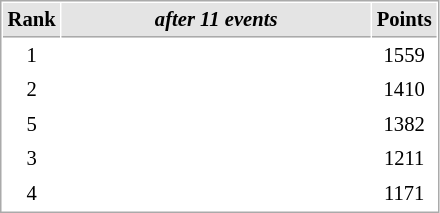<table cellspacing="1" cellpadding="3" style="border:1px solid #aaa; font-size:86%;">
<tr style="background:#e4e4e4;">
<th style="border-bottom:1px solid #aaa; width:10px;">Rank</th>
<th style="border-bottom:1px solid #aaa; width:200px;"><em>after 11 events</em></th>
<th style="border-bottom:1px solid #aaa; width:20px;">Points</th>
</tr>
<tr>
<td align=center>1</td>
<td></td>
<td align=center>1559</td>
</tr>
<tr>
<td align=center>2</td>
<td></td>
<td align=center>1410</td>
</tr>
<tr>
<td align=center>5</td>
<td></td>
<td align=center>1382</td>
</tr>
<tr>
<td align=center>3</td>
<td></td>
<td align=center>1211</td>
</tr>
<tr>
<td align=center>4</td>
<td></td>
<td align=center>1171</td>
</tr>
</table>
